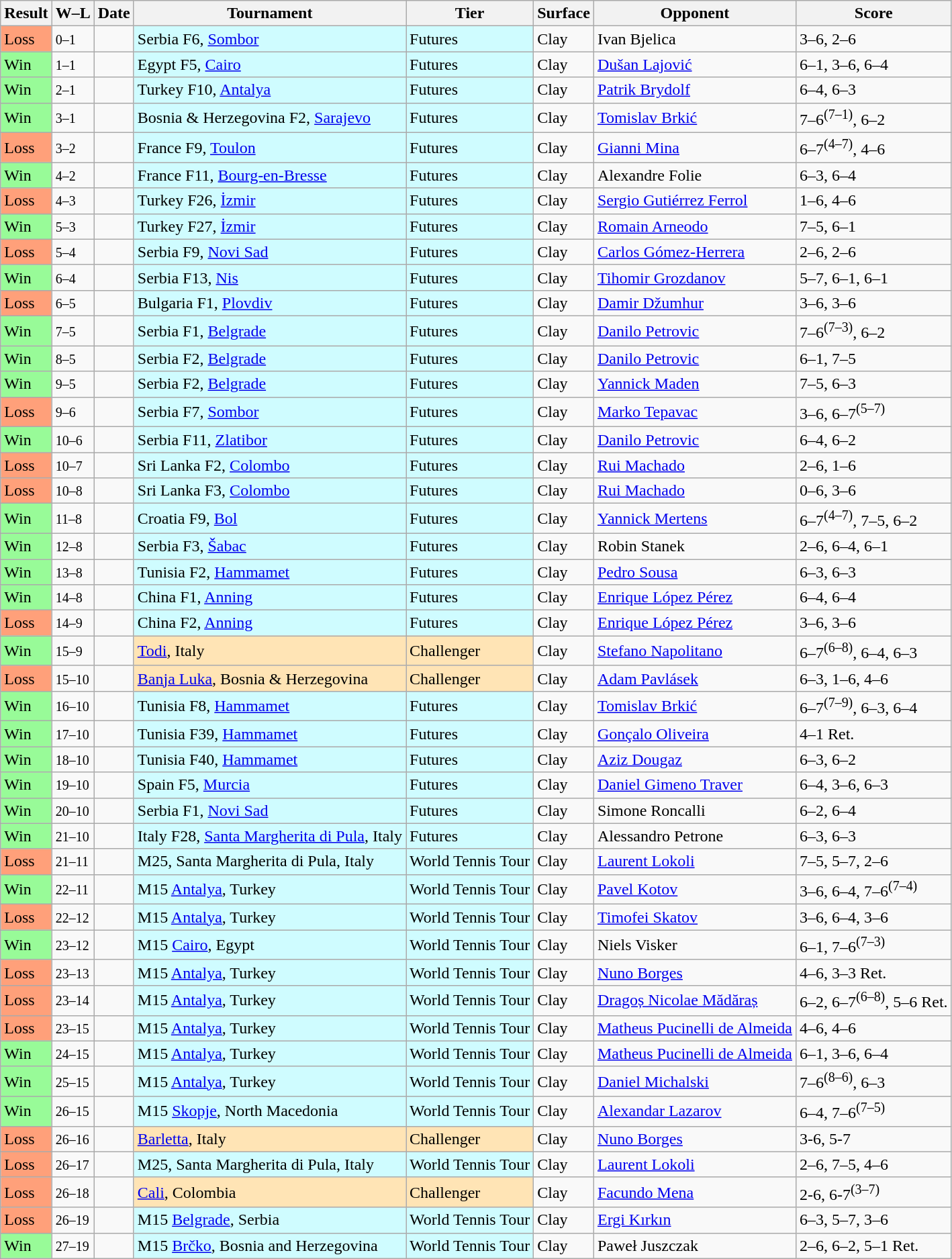<table class="sortable wikitable">
<tr>
<th>Result</th>
<th class="unsortable">W–L</th>
<th>Date</th>
<th>Tournament</th>
<th>Tier</th>
<th>Surface</th>
<th>Opponent</th>
<th class="unsortable">Score</th>
</tr>
<tr>
<td bgcolor=FFA07A>Loss</td>
<td><small>0–1</small></td>
<td></td>
<td style="background:#cffcff;">Serbia F6, <a href='#'>Sombor</a></td>
<td style="background:#cffcff;">Futures</td>
<td>Clay</td>
<td> Ivan Bjelica</td>
<td>3–6, 2–6</td>
</tr>
<tr>
<td bgcolor=98FB98>Win</td>
<td><small>1–1</small></td>
<td></td>
<td style="background:#cffcff;">Egypt F5, <a href='#'>Cairo</a></td>
<td style="background:#cffcff;">Futures</td>
<td>Clay</td>
<td> <a href='#'>Dušan Lajović</a></td>
<td>6–1, 3–6, 6–4</td>
</tr>
<tr>
<td bgcolor=98FB98>Win</td>
<td><small>2–1</small></td>
<td></td>
<td style="background:#cffcff;">Turkey F10, <a href='#'>Antalya</a></td>
<td style="background:#cffcff;">Futures</td>
<td>Clay</td>
<td> <a href='#'>Patrik Brydolf</a></td>
<td>6–4, 6–3</td>
</tr>
<tr>
<td bgcolor=98FB98>Win</td>
<td><small>3–1</small></td>
<td></td>
<td style="background:#cffcff;">Bosnia & Herzegovina F2, <a href='#'>Sarajevo</a></td>
<td style="background:#cffcff;">Futures</td>
<td>Clay</td>
<td> <a href='#'>Tomislav Brkić</a></td>
<td>7–6<sup>(7–1)</sup>, 6–2</td>
</tr>
<tr>
<td bgcolor=FFA07A>Loss</td>
<td><small>3–2</small></td>
<td></td>
<td style="background:#cffcff;">France F9, <a href='#'>Toulon</a></td>
<td style="background:#cffcff;">Futures</td>
<td>Clay</td>
<td> <a href='#'>Gianni Mina</a></td>
<td>6–7<sup>(4–7)</sup>, 4–6</td>
</tr>
<tr>
<td bgcolor=98FB98>Win</td>
<td><small>4–2</small></td>
<td></td>
<td style="background:#cffcff;">France F11, <a href='#'>Bourg-en-Bresse</a></td>
<td style="background:#cffcff;">Futures</td>
<td>Clay</td>
<td> Alexandre Folie</td>
<td>6–3, 6–4</td>
</tr>
<tr>
<td bgcolor=FFA07A>Loss</td>
<td><small>4–3</small></td>
<td></td>
<td style="background:#cffcff;">Turkey F26, <a href='#'>İzmir</a></td>
<td style="background:#cffcff;">Futures</td>
<td>Clay</td>
<td> <a href='#'>Sergio Gutiérrez Ferrol</a></td>
<td>1–6, 4–6</td>
</tr>
<tr>
<td bgcolor=98FB98>Win</td>
<td><small>5–3</small></td>
<td></td>
<td style="background:#cffcff;">Turkey F27, <a href='#'>İzmir</a></td>
<td style="background:#cffcff;">Futures</td>
<td>Clay</td>
<td> <a href='#'>Romain Arneodo</a></td>
<td>7–5, 6–1</td>
</tr>
<tr>
<td bgcolor=FFA07A>Loss</td>
<td><small>5–4</small></td>
<td></td>
<td style="background:#cffcff;">Serbia F9, <a href='#'>Novi Sad</a></td>
<td style="background:#cffcff;">Futures</td>
<td>Clay</td>
<td> <a href='#'>Carlos Gómez-Herrera</a></td>
<td>2–6, 2–6</td>
</tr>
<tr>
<td bgcolor=98FB98>Win</td>
<td><small>6–4</small></td>
<td></td>
<td style="background:#cffcff;">Serbia F13, <a href='#'>Nis</a></td>
<td style="background:#cffcff;">Futures</td>
<td>Clay</td>
<td> <a href='#'>Tihomir Grozdanov</a></td>
<td>5–7, 6–1, 6–1</td>
</tr>
<tr>
<td bgcolor=FFA07A>Loss</td>
<td><small>6–5</small></td>
<td></td>
<td style="background:#cffcff;">Bulgaria F1, <a href='#'>Plovdiv</a></td>
<td style="background:#cffcff;">Futures</td>
<td>Clay</td>
<td> <a href='#'>Damir Džumhur</a></td>
<td>3–6, 3–6</td>
</tr>
<tr>
<td bgcolor=98FB98>Win</td>
<td><small>7–5</small></td>
<td></td>
<td style="background:#cffcff;">Serbia F1, <a href='#'>Belgrade</a></td>
<td style="background:#cffcff;">Futures</td>
<td>Clay</td>
<td> <a href='#'>Danilo Petrovic</a></td>
<td>7–6<sup>(7–3)</sup>, 6–2</td>
</tr>
<tr>
<td bgcolor=98FB98>Win</td>
<td><small>8–5</small></td>
<td></td>
<td style="background:#cffcff;">Serbia F2, <a href='#'>Belgrade</a></td>
<td style="background:#cffcff;">Futures</td>
<td>Clay</td>
<td> <a href='#'>Danilo Petrovic</a></td>
<td>6–1, 7–5</td>
</tr>
<tr>
<td bgcolor=98FB98>Win</td>
<td><small>9–5</small></td>
<td></td>
<td style="background:#cffcff;">Serbia F2, <a href='#'>Belgrade</a></td>
<td style="background:#cffcff;">Futures</td>
<td>Clay</td>
<td> <a href='#'>Yannick Maden</a></td>
<td>7–5, 6–3</td>
</tr>
<tr>
<td bgcolor=FFA07A>Loss</td>
<td><small>9–6</small></td>
<td></td>
<td style="background:#cffcff;">Serbia F7, <a href='#'>Sombor</a></td>
<td style="background:#cffcff;">Futures</td>
<td>Clay</td>
<td> <a href='#'>Marko Tepavac</a></td>
<td>3–6, 6–7<sup>(5–7)</sup></td>
</tr>
<tr>
<td bgcolor=98FB98>Win</td>
<td><small>10–6</small></td>
<td></td>
<td style="background:#cffcff;">Serbia F11, <a href='#'>Zlatibor</a></td>
<td style="background:#cffcff;">Futures</td>
<td>Clay</td>
<td> <a href='#'>Danilo Petrovic</a></td>
<td>6–4, 6–2</td>
</tr>
<tr>
<td bgcolor=FFA07A>Loss</td>
<td><small>10–7</small></td>
<td></td>
<td style="background:#cffcff;">Sri Lanka F2, <a href='#'>Colombo</a></td>
<td style="background:#cffcff;">Futures</td>
<td>Clay</td>
<td> <a href='#'>Rui Machado</a></td>
<td>2–6, 1–6</td>
</tr>
<tr>
<td bgcolor=FFA07A>Loss</td>
<td><small>10–8</small></td>
<td></td>
<td style="background:#cffcff;">Sri Lanka F3, <a href='#'>Colombo</a></td>
<td style="background:#cffcff;">Futures</td>
<td>Clay</td>
<td> <a href='#'>Rui Machado</a></td>
<td>0–6, 3–6</td>
</tr>
<tr>
<td bgcolor=98FB98>Win</td>
<td><small>11–8</small></td>
<td></td>
<td style="background:#cffcff;">Croatia F9, <a href='#'>Bol</a></td>
<td style="background:#cffcff;">Futures</td>
<td>Clay</td>
<td> <a href='#'>Yannick Mertens</a></td>
<td>6–7<sup>(4–7)</sup>, 7–5, 6–2</td>
</tr>
<tr>
<td bgcolor=98FB98>Win</td>
<td><small>12–8</small></td>
<td></td>
<td style="background:#cffcff;">Serbia F3, <a href='#'>Šabac</a></td>
<td style="background:#cffcff;">Futures</td>
<td>Clay</td>
<td> Robin Stanek</td>
<td>2–6, 6–4, 6–1</td>
</tr>
<tr>
<td bgcolor=98FB98>Win</td>
<td><small>13–8</small></td>
<td></td>
<td style="background:#cffcff;">Tunisia F2, <a href='#'>Hammamet</a></td>
<td style="background:#cffcff;">Futures</td>
<td>Clay</td>
<td> <a href='#'>Pedro Sousa</a></td>
<td>6–3, 6–3</td>
</tr>
<tr>
<td bgcolor=98FB98>Win</td>
<td><small>14–8</small></td>
<td></td>
<td style="background:#cffcff;">China F1, <a href='#'>Anning</a></td>
<td style="background:#cffcff;">Futures</td>
<td>Clay</td>
<td> <a href='#'>Enrique López Pérez</a></td>
<td>6–4, 6–4</td>
</tr>
<tr>
<td bgcolor=FFA07A>Loss</td>
<td><small>14–9</small></td>
<td></td>
<td style="background:#cffcff;">China F2, <a href='#'>Anning</a></td>
<td style="background:#cffcff;">Futures</td>
<td>Clay</td>
<td> <a href='#'>Enrique López Pérez</a></td>
<td>3–6, 3–6</td>
</tr>
<tr>
<td bgcolor=98FB98>Win</td>
<td><small>15–9</small></td>
<td></td>
<td style="background:moccasin;"><a href='#'>Todi</a>, Italy</td>
<td style="background:moccasin;">Challenger</td>
<td>Clay</td>
<td> <a href='#'>Stefano Napolitano</a></td>
<td>6–7<sup>(6–8)</sup>, 6–4, 6–3</td>
</tr>
<tr>
<td bgcolor=FFA07A>Loss</td>
<td><small>15–10</small></td>
<td></td>
<td style="background:moccasin;"><a href='#'>Banja Luka</a>, Bosnia & Herzegovina</td>
<td style="background:moccasin;">Challenger</td>
<td>Clay</td>
<td> <a href='#'>Adam Pavlásek</a></td>
<td>6–3, 1–6, 4–6</td>
</tr>
<tr>
<td bgcolor=98FB98>Win</td>
<td><small>16–10</small></td>
<td></td>
<td style="background:#cffcff;">Tunisia F8, <a href='#'>Hammamet</a></td>
<td style="background:#cffcff;">Futures</td>
<td>Clay</td>
<td> <a href='#'>Tomislav Brkić</a></td>
<td>6–7<sup>(7–9)</sup>, 6–3, 6–4</td>
</tr>
<tr>
<td bgcolor=98FB98>Win</td>
<td><small>17–10</small></td>
<td></td>
<td style="background:#cffcff;">Tunisia F39, <a href='#'>Hammamet</a></td>
<td style="background:#cffcff;">Futures</td>
<td>Clay</td>
<td> <a href='#'>Gonçalo Oliveira</a></td>
<td>4–1 Ret.</td>
</tr>
<tr>
<td bgcolor=98FB98>Win</td>
<td><small>18–10</small></td>
<td></td>
<td style="background:#cffcff;">Tunisia F40, <a href='#'>Hammamet</a></td>
<td style="background:#cffcff;">Futures</td>
<td>Clay</td>
<td> <a href='#'>Aziz Dougaz</a></td>
<td>6–3, 6–2</td>
</tr>
<tr>
<td bgcolor=98FB98>Win</td>
<td><small>19–10</small></td>
<td></td>
<td style="background:#cffcff;">Spain F5, <a href='#'>Murcia</a></td>
<td style="background:#cffcff;">Futures</td>
<td>Clay</td>
<td> <a href='#'>Daniel Gimeno Traver</a></td>
<td>6–4, 3–6, 6–3</td>
</tr>
<tr>
<td bgcolor=98FB98>Win</td>
<td><small>20–10</small></td>
<td></td>
<td style="background:#cffcff;">Serbia F1, <a href='#'>Novi Sad</a></td>
<td style="background:#cffcff;">Futures</td>
<td>Clay</td>
<td> Simone Roncalli</td>
<td>6–2, 6–4</td>
</tr>
<tr>
<td bgcolor=98FB98>Win</td>
<td><small>21–10</small></td>
<td></td>
<td style="background:#cffcff;">Italy F28, <a href='#'>Santa Margherita di Pula</a>, Italy</td>
<td style="background:#cffcff;">Futures</td>
<td>Clay</td>
<td> Alessandro Petrone</td>
<td>6–3, 6–3</td>
</tr>
<tr>
<td bgcolor=FFA07A>Loss</td>
<td><small>21–11</small></td>
<td></td>
<td style="background:#cffcff;">M25, Santa Margherita di Pula, Italy</td>
<td style="background:#cffcff;">World Tennis Tour</td>
<td>Clay</td>
<td> <a href='#'>Laurent Lokoli</a></td>
<td>7–5, 5–7, 2–6</td>
</tr>
<tr>
<td bgcolor=98FB98>Win</td>
<td><small>22–11</small></td>
<td></td>
<td style="background:#cffcff;">M15 <a href='#'>Antalya</a>, Turkey</td>
<td style="background:#cffcff;">World Tennis Tour</td>
<td>Clay</td>
<td> <a href='#'>Pavel Kotov</a></td>
<td>3–6, 6–4, 7–6<sup>(7–4)</sup></td>
</tr>
<tr>
<td bgcolor=FFA07A>Loss</td>
<td><small>22–12</small></td>
<td></td>
<td style="background:#cffcff;">M15 <a href='#'>Antalya</a>, Turkey</td>
<td style="background:#cffcff;">World Tennis Tour</td>
<td>Clay</td>
<td> <a href='#'>Timofei Skatov</a></td>
<td>3–6, 6–4, 3–6</td>
</tr>
<tr>
<td bgcolor=98FB98>Win</td>
<td><small>23–12</small></td>
<td></td>
<td style="background:#cffcff;">M15 <a href='#'>Cairo</a>, Egypt</td>
<td style="background:#cffcff;">World Tennis Tour</td>
<td>Clay</td>
<td> Niels Visker</td>
<td>6–1, 7–6<sup>(7–3)</sup></td>
</tr>
<tr>
<td bgcolor=FFA07A>Loss</td>
<td><small>23–13</small></td>
<td></td>
<td style="background:#cffcff;">M15 <a href='#'>Antalya</a>, Turkey</td>
<td style="background:#cffcff;">World Tennis Tour</td>
<td>Clay</td>
<td> <a href='#'>Nuno Borges</a></td>
<td>4–6, 3–3 Ret.</td>
</tr>
<tr>
<td bgcolor=FFA07A>Loss</td>
<td><small>23–14</small></td>
<td></td>
<td style="background:#cffcff;">M15 <a href='#'>Antalya</a>, Turkey</td>
<td style="background:#cffcff;">World Tennis Tour</td>
<td>Clay</td>
<td> <a href='#'>Dragoș Nicolae Mădăraș</a></td>
<td>6–2, 6–7<sup>(6–8)</sup>, 5–6 Ret.</td>
</tr>
<tr>
<td bgcolor=FFA07A>Loss</td>
<td><small>23–15</small></td>
<td></td>
<td style="background:#cffcff;">M15 <a href='#'>Antalya</a>, Turkey</td>
<td style="background:#cffcff;">World Tennis Tour</td>
<td>Clay</td>
<td> <a href='#'>Matheus Pucinelli de Almeida</a></td>
<td>4–6, 4–6</td>
</tr>
<tr>
<td bgcolor=98FB98>Win</td>
<td><small>24–15</small></td>
<td></td>
<td style="background:#cffcff;">M15 <a href='#'>Antalya</a>, Turkey</td>
<td style="background:#cffcff;">World Tennis Tour</td>
<td>Clay</td>
<td> <a href='#'>Matheus Pucinelli de Almeida</a></td>
<td>6–1, 3–6, 6–4</td>
</tr>
<tr>
<td bgcolor=98FB98>Win</td>
<td><small>25–15</small></td>
<td></td>
<td style="background:#cffcff;">M15 <a href='#'>Antalya</a>, Turkey</td>
<td style="background:#cffcff;">World Tennis Tour</td>
<td>Clay</td>
<td> <a href='#'>Daniel Michalski</a></td>
<td>7–6<sup>(8–6)</sup>, 6–3</td>
</tr>
<tr>
<td bgcolor=98FB98>Win</td>
<td><small>26–15</small></td>
<td></td>
<td style="background:#cffcff;">M15 <a href='#'>Skopje</a>, North Macedonia</td>
<td style="background:#cffcff;">World Tennis Tour</td>
<td>Clay</td>
<td> <a href='#'>Alexandar Lazarov</a></td>
<td>6–4, 7–6<sup>(7–5)</sup></td>
</tr>
<tr>
<td bgcolor=FFA07A>Loss</td>
<td><small>26–16</small></td>
<td></td>
<td style="background:moccasin;"><a href='#'>Barletta</a>, Italy</td>
<td style="background:moccasin;">Challenger</td>
<td>Clay</td>
<td> <a href='#'>Nuno Borges</a></td>
<td>3-6, 5-7</td>
</tr>
<tr>
<td bgcolor=FFA07A>Loss</td>
<td><small>26–17</small></td>
<td></td>
<td style="background:#cffcff;">M25, Santa Margherita di Pula, Italy</td>
<td style="background:#cffcff;">World Tennis Tour</td>
<td>Clay</td>
<td> <a href='#'>Laurent Lokoli</a></td>
<td>2–6, 7–5, 4–6</td>
</tr>
<tr>
<td bgcolor=FFA07A>Loss</td>
<td><small>26–18</small></td>
<td></td>
<td style="background:moccasin;"><a href='#'>Cali</a>, Colombia</td>
<td style="background:moccasin;">Challenger</td>
<td>Clay</td>
<td> <a href='#'>Facundo Mena</a></td>
<td>2-6, 6-7<sup>(3–7)</sup></td>
</tr>
<tr>
<td bgcolor=FFA07A>Loss</td>
<td><small>26–19</small></td>
<td></td>
<td style="background:#cffcff;">M15 <a href='#'>Belgrade</a>, Serbia</td>
<td style="background:#cffcff;">World Tennis Tour</td>
<td>Clay</td>
<td> <a href='#'>Ergi Kırkın</a></td>
<td>6–3, 5–7, 3–6</td>
</tr>
<tr>
<td bgcolor=98FB98>Win</td>
<td><small>27–19</small></td>
<td></td>
<td style="background:#cffcff;">M15 <a href='#'>Brčko</a>, Bosnia and Herzegovina</td>
<td style="background:#cffcff;">World Tennis Tour</td>
<td>Clay</td>
<td> Paweł Juszczak</td>
<td>2–6, 6–2, 5–1 Ret.</td>
</tr>
</table>
